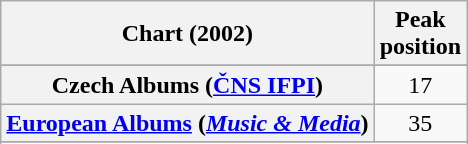<table class="wikitable sortable plainrowheaders" style="text-align:center">
<tr>
<th scope="col">Chart (2002)</th>
<th scope="col">Peak<br>position</th>
</tr>
<tr>
</tr>
<tr>
<th scope="row">Czech Albums (<a href='#'>ČNS IFPI</a>)</th>
<td>17</td>
</tr>
<tr>
<th scope="row"><a href='#'>European Albums</a> (<em><a href='#'>Music & Media</a></em>)</th>
<td>35</td>
</tr>
<tr>
</tr>
<tr>
</tr>
</table>
